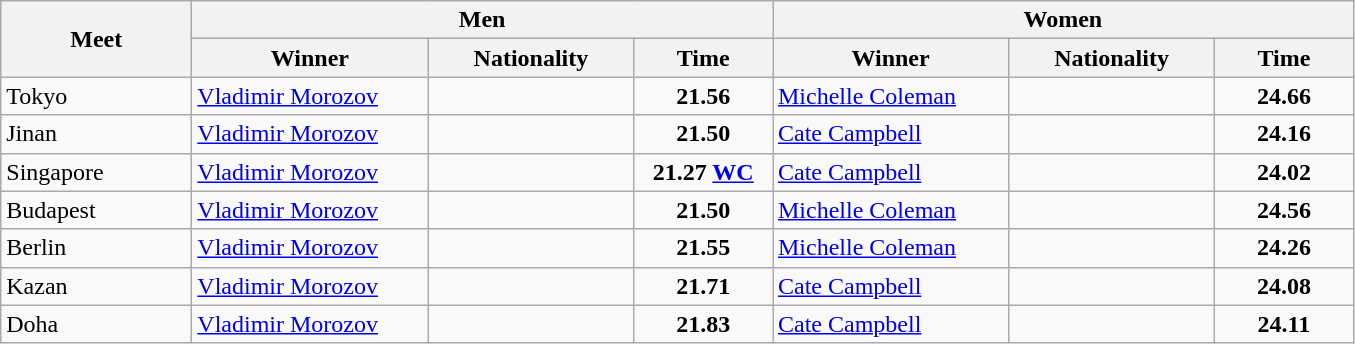<table class="wikitable">
<tr>
<th width=120 rowspan="2">Meet</th>
<th colspan="3">Men</th>
<th colspan="3">Women</th>
</tr>
<tr>
<th width=150>Winner</th>
<th width=130>Nationality</th>
<th width=85>Time</th>
<th width=150>Winner</th>
<th width=130>Nationality</th>
<th width=85>Time</th>
</tr>
<tr>
<td>Tokyo</td>
<td><a href='#'>Vladimir Morozov</a></td>
<td></td>
<td align=center><strong>21.56</strong></td>
<td><a href='#'>Michelle Coleman</a></td>
<td></td>
<td align=center><strong>24.66</strong></td>
</tr>
<tr>
<td>Jinan</td>
<td><a href='#'>Vladimir Morozov</a></td>
<td></td>
<td align=center><strong>21.50</strong></td>
<td><a href='#'>Cate Campbell</a></td>
<td></td>
<td align=center><strong>24.16</strong></td>
</tr>
<tr>
<td>Singapore</td>
<td><a href='#'>Vladimir Morozov</a></td>
<td></td>
<td align=center><strong>21.27 <a href='#'>WC</a></strong></td>
<td><a href='#'>Cate Campbell</a></td>
<td></td>
<td align=center><strong>24.02</strong></td>
</tr>
<tr>
<td>Budapest</td>
<td><a href='#'>Vladimir Morozov</a></td>
<td></td>
<td align=center><strong>21.50</strong></td>
<td><a href='#'>Michelle Coleman</a></td>
<td></td>
<td align=center><strong>24.56</strong></td>
</tr>
<tr>
<td>Berlin</td>
<td><a href='#'>Vladimir Morozov</a></td>
<td></td>
<td align=center><strong>21.55</strong></td>
<td><a href='#'>Michelle Coleman</a></td>
<td></td>
<td align=center><strong>24.26</strong></td>
</tr>
<tr>
<td>Kazan</td>
<td><a href='#'>Vladimir Morozov</a></td>
<td></td>
<td align=center><strong>21.71</strong></td>
<td><a href='#'>Cate Campbell</a></td>
<td></td>
<td align=center><strong>24.08</strong></td>
</tr>
<tr>
<td>Doha</td>
<td><a href='#'>Vladimir Morozov</a></td>
<td></td>
<td align=center><strong>21.83</strong></td>
<td><a href='#'>Cate Campbell</a></td>
<td></td>
<td align=center><strong>24.11</strong></td>
</tr>
</table>
